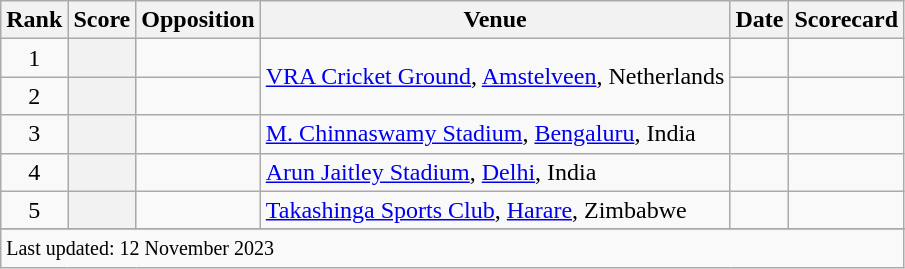<table class="wikitable plainrowheaders sortable">
<tr>
<th scope=col>Rank</th>
<th scope=col>Score</th>
<th scope=col>Opposition</th>
<th scope=col>Venue</th>
<th scope=col>Date</th>
<th scope=col>Scorecard</th>
</tr>
<tr>
<td align=center>1</td>
<th scope=row style=text-align:center;></th>
<td></td>
<td rowspan=2><a href='#'>VRA Cricket Ground</a>, <a href='#'>Amstelveen</a>, Netherlands</td>
<td></td>
<td></td>
</tr>
<tr>
<td align=center>2</td>
<th scope=row style=text-align:center;></th>
<td></td>
<td></td>
<td></td>
</tr>
<tr>
<td align="center">3</td>
<th scope="row" style="text-align:center;"></th>
<td></td>
<td><a href='#'>M. Chinnaswamy Stadium</a>, <a href='#'>Bengaluru</a>, India</td>
<td></td>
<td></td>
</tr>
<tr>
<td align="center">4</td>
<th scope="row" style="text-align:center;"></th>
<td></td>
<td><a href='#'>Arun Jaitley Stadium</a>, <a href='#'>Delhi</a>, India</td>
<td> </td>
<td></td>
</tr>
<tr>
<td align=center>5</td>
<th scope=row style=text-align:center;></th>
<td></td>
<td><a href='#'>Takashinga Sports Club</a>, <a href='#'>Harare</a>, Zimbabwe</td>
<td></td>
<td></td>
</tr>
<tr>
</tr>
<tr class=sortbottom>
<td colspan=6><small>Last updated: 12 November 2023</small></td>
</tr>
</table>
